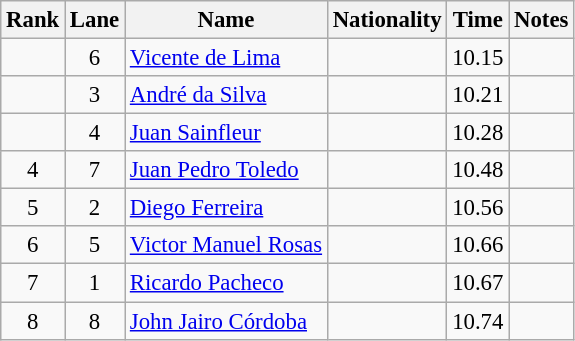<table class="wikitable sortable" style="text-align:center;font-size:95%">
<tr>
<th>Rank</th>
<th>Lane</th>
<th>Name</th>
<th>Nationality</th>
<th>Time</th>
<th>Notes</th>
</tr>
<tr>
<td></td>
<td>6</td>
<td align=left><a href='#'>Vicente de Lima</a></td>
<td align=left></td>
<td>10.15</td>
<td></td>
</tr>
<tr>
<td></td>
<td>3</td>
<td align=left><a href='#'>André da Silva</a></td>
<td align=left></td>
<td>10.21</td>
<td></td>
</tr>
<tr>
<td></td>
<td>4</td>
<td align=left><a href='#'>Juan Sainfleur</a></td>
<td align=left></td>
<td>10.28</td>
<td></td>
</tr>
<tr>
<td>4</td>
<td>7</td>
<td align=left><a href='#'>Juan Pedro Toledo</a></td>
<td align=left></td>
<td>10.48</td>
<td></td>
</tr>
<tr>
<td>5</td>
<td>2</td>
<td align=left><a href='#'>Diego Ferreira</a></td>
<td align=left></td>
<td>10.56</td>
<td></td>
</tr>
<tr>
<td>6</td>
<td>5</td>
<td align=left><a href='#'>Victor Manuel Rosas</a></td>
<td align=left></td>
<td>10.66</td>
<td></td>
</tr>
<tr>
<td>7</td>
<td>1</td>
<td align=left><a href='#'>Ricardo Pacheco</a></td>
<td align=left></td>
<td>10.67</td>
<td></td>
</tr>
<tr>
<td>8</td>
<td>8</td>
<td align=left><a href='#'>John Jairo Córdoba</a></td>
<td align=left></td>
<td>10.74</td>
<td></td>
</tr>
</table>
